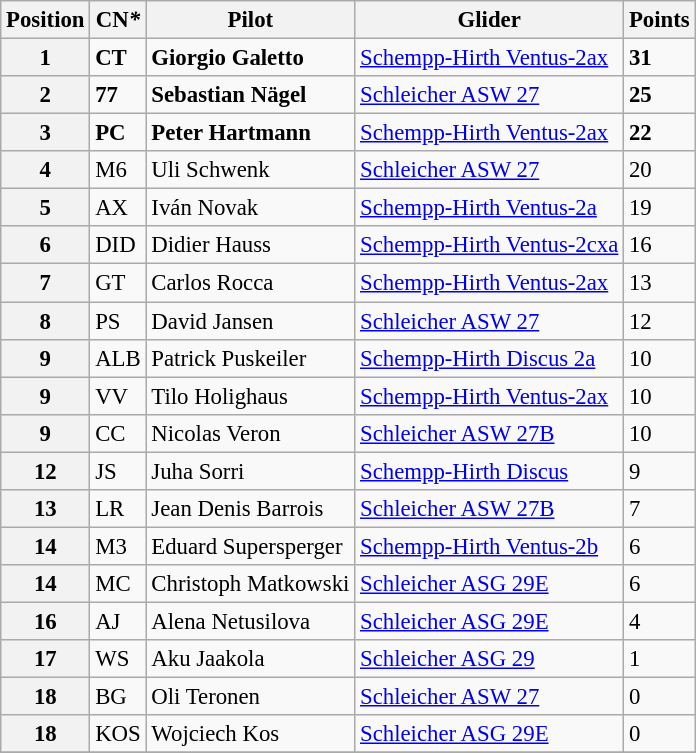<table class="wikitable" style="font-size: 95%;">
<tr>
<th>Position</th>
<th>CN<em>*</em></th>
<th>Pilot</th>
<th>Glider</th>
<th>Points</th>
</tr>
<tr>
<th>1</th>
<td><strong>CT</strong></td>
<td> <strong>Giorgio Galetto</strong></td>
<td><a href='#'>Schempp-Hirth Ventus-2ax</a></td>
<td><strong>31</strong></td>
</tr>
<tr>
<th>2</th>
<td><strong>77</strong></td>
<td> <strong>Sebastian Nägel</strong></td>
<td><a href='#'>Schleicher ASW 27</a></td>
<td><strong>25</strong></td>
</tr>
<tr>
<th>3</th>
<td><strong>PC</strong></td>
<td> <strong>Peter Hartmann</strong></td>
<td><a href='#'>Schempp-Hirth Ventus-2ax</a></td>
<td><strong>22</strong></td>
</tr>
<tr>
<th>4</th>
<td>M6</td>
<td> Uli Schwenk</td>
<td><a href='#'>Schleicher ASW 27</a></td>
<td>20</td>
</tr>
<tr>
<th>5</th>
<td>AX</td>
<td> Iván Novak</td>
<td><a href='#'>Schempp-Hirth Ventus-2a</a></td>
<td>19</td>
</tr>
<tr>
<th>6</th>
<td>DID</td>
<td> Didier Hauss</td>
<td><a href='#'>Schempp-Hirth Ventus-2cxa</a></td>
<td>16</td>
</tr>
<tr>
<th>7</th>
<td>GT</td>
<td> Carlos Rocca</td>
<td><a href='#'>Schempp-Hirth Ventus-2ax</a></td>
<td>13</td>
</tr>
<tr>
<th>8</th>
<td>PS</td>
<td> David Jansen</td>
<td><a href='#'>Schleicher ASW 27</a></td>
<td>12</td>
</tr>
<tr>
<th>9</th>
<td>ALB</td>
<td> Patrick Puskeiler</td>
<td><a href='#'>Schempp-Hirth Discus 2a</a></td>
<td>10</td>
</tr>
<tr>
<th>9</th>
<td>VV</td>
<td> Tilo Holighaus</td>
<td><a href='#'>Schempp-Hirth Ventus-2ax</a></td>
<td>10</td>
</tr>
<tr>
<th>9</th>
<td>CC</td>
<td> Nicolas Veron</td>
<td><a href='#'>Schleicher ASW 27B</a></td>
<td>10</td>
</tr>
<tr>
<th>12</th>
<td>JS</td>
<td> Juha Sorri</td>
<td><a href='#'>Schempp-Hirth Discus</a></td>
<td>9</td>
</tr>
<tr>
<th>13</th>
<td>LR</td>
<td> Jean Denis Barrois</td>
<td><a href='#'>Schleicher ASW 27B</a></td>
<td>7</td>
</tr>
<tr>
<th>14</th>
<td>M3</td>
<td> Eduard Supersperger</td>
<td><a href='#'>Schempp-Hirth Ventus-2b</a></td>
<td>6</td>
</tr>
<tr>
<th>14</th>
<td>MC</td>
<td> Christoph Matkowski</td>
<td><a href='#'>Schleicher ASG 29E</a></td>
<td>6</td>
</tr>
<tr>
<th>16</th>
<td>AJ</td>
<td> Alena Netusilova</td>
<td><a href='#'>Schleicher ASG 29E</a></td>
<td>4</td>
</tr>
<tr>
<th>17</th>
<td>WS</td>
<td> Aku Jaakola</td>
<td><a href='#'>Schleicher ASG 29</a></td>
<td>1</td>
</tr>
<tr>
<th>18</th>
<td>BG</td>
<td> Oli Teronen</td>
<td><a href='#'>Schleicher ASW 27</a></td>
<td>0</td>
</tr>
<tr>
<th>18</th>
<td>KOS</td>
<td> Wojciech Kos</td>
<td><a href='#'>Schleicher ASG 29E</a></td>
<td>0</td>
</tr>
<tr>
</tr>
</table>
